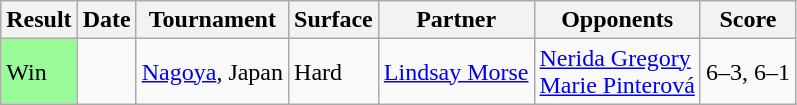<table class="sortable wikitable">
<tr>
<th>Result</th>
<th>Date</th>
<th>Tournament</th>
<th>Surface</th>
<th>Partner</th>
<th>Opponents</th>
<th class="unsortable">Score</th>
</tr>
<tr>
<td style="background:#98fb98;">Win</td>
<td></td>
<td><a href='#'>Nagoya</a>, Japan</td>
<td>Hard</td>
<td> <a href='#'>Lindsay Morse</a></td>
<td> <a href='#'>Nerida Gregory</a><br> <a href='#'>Marie Pinterová</a></td>
<td>6–3, 6–1</td>
</tr>
</table>
